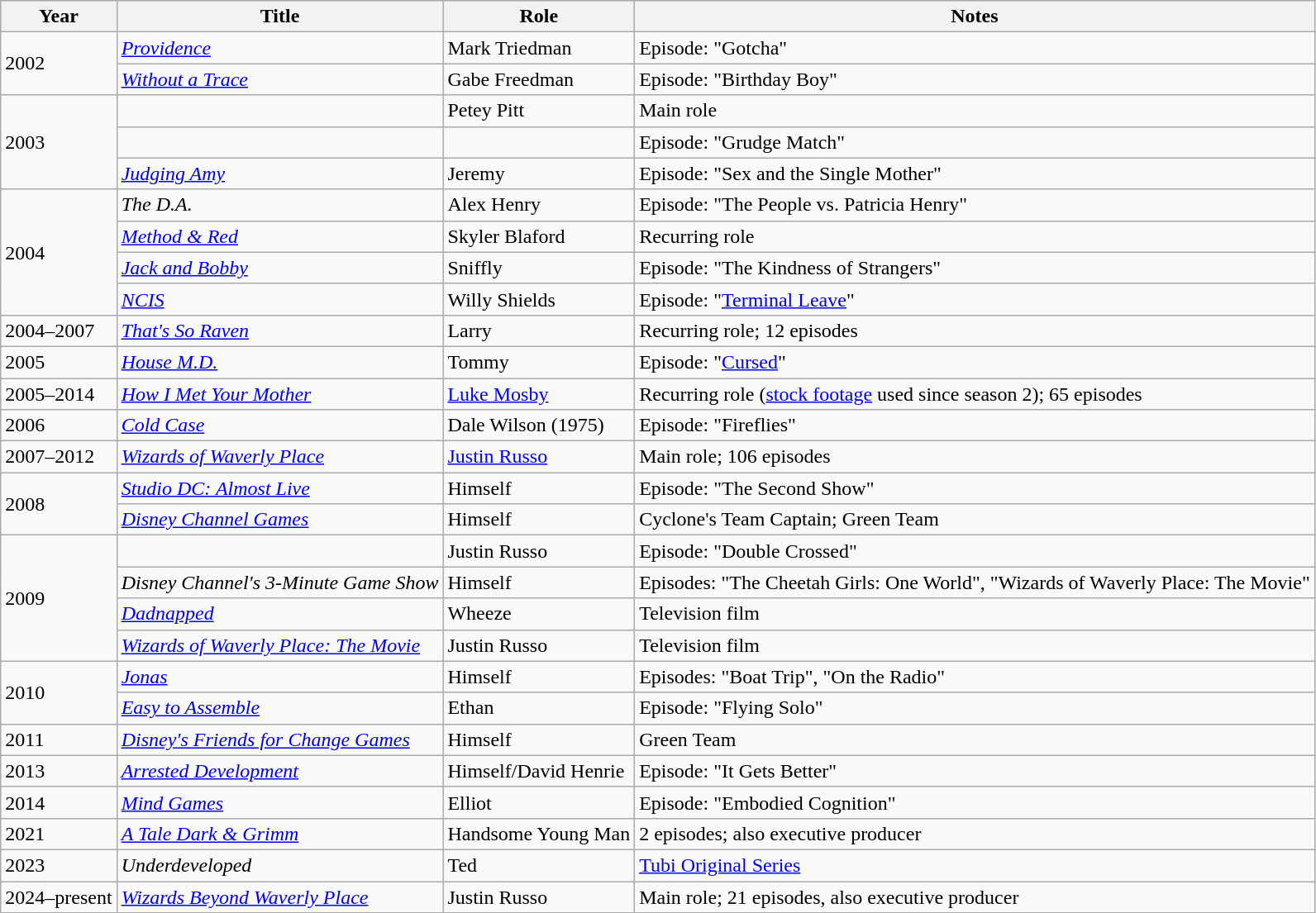<table class="wikitable sortable">
<tr>
<th>Year</th>
<th>Title</th>
<th>Role</th>
<th class="unsortable">Notes</th>
</tr>
<tr>
<td rowspan="2">2002</td>
<td><em><a href='#'>Providence</a></em></td>
<td>Mark Triedman</td>
<td>Episode: "Gotcha"</td>
</tr>
<tr>
<td><em><a href='#'>Without a Trace</a></em></td>
<td>Gabe Freedman</td>
<td>Episode: "Birthday Boy"</td>
</tr>
<tr>
<td rowspan="3">2003</td>
<td><em></em></td>
<td>Petey Pitt</td>
<td>Main role</td>
</tr>
<tr>
<td><em></em></td>
<td></td>
<td>Episode: "Grudge Match"</td>
</tr>
<tr>
<td><em><a href='#'>Judging Amy</a></em></td>
<td>Jeremy</td>
<td>Episode: "Sex and the Single Mother"</td>
</tr>
<tr>
<td rowspan="4">2004</td>
<td><em>The D.A.</em></td>
<td>Alex Henry</td>
<td>Episode: "The People vs. Patricia Henry"</td>
</tr>
<tr>
<td><em><a href='#'>Method & Red</a></em></td>
<td>Skyler Blaford</td>
<td>Recurring role</td>
</tr>
<tr>
<td><em><a href='#'>Jack and Bobby</a></em></td>
<td>Sniffly</td>
<td>Episode: "The Kindness of Strangers"</td>
</tr>
<tr>
<td><em><a href='#'>NCIS</a></em></td>
<td>Willy Shields</td>
<td>Episode: "<a href='#'>Terminal Leave</a>"</td>
</tr>
<tr>
<td>2004–2007</td>
<td><em><a href='#'>That's So Raven</a></em></td>
<td>Larry</td>
<td>Recurring role; 12 episodes</td>
</tr>
<tr>
<td>2005</td>
<td><em><a href='#'>House M.D.</a></em></td>
<td>Tommy</td>
<td>Episode: "<a href='#'>Cursed</a>"</td>
</tr>
<tr>
<td>2005–2014</td>
<td><em><a href='#'>How I Met Your Mother</a></em></td>
<td><a href='#'>Luke Mosby</a></td>
<td>Recurring role (<a href='#'>stock footage</a> used since season 2); 65 episodes</td>
</tr>
<tr>
<td>2006</td>
<td><em><a href='#'>Cold Case</a></em></td>
<td>Dale Wilson (1975)</td>
<td>Episode: "Fireflies"</td>
</tr>
<tr>
<td>2007–2012</td>
<td><em><a href='#'>Wizards of Waverly Place</a></em></td>
<td><a href='#'>Justin Russo</a></td>
<td>Main role; 106 episodes</td>
</tr>
<tr>
<td rowspan="2">2008</td>
<td><em><a href='#'>Studio DC: Almost Live</a></em></td>
<td>Himself</td>
<td>Episode: "The Second Show"</td>
</tr>
<tr>
<td><em><a href='#'>Disney Channel Games</a></em></td>
<td>Himself</td>
<td>Cyclone's Team Captain; Green Team</td>
</tr>
<tr>
<td rowspan="4">2009</td>
<td><em></em></td>
<td>Justin Russo</td>
<td>Episode: "Double Crossed"</td>
</tr>
<tr>
<td><em>Disney Channel's 3-Minute Game Show</em></td>
<td>Himself</td>
<td>Episodes: "The Cheetah Girls: One World", "Wizards of Waverly Place: The Movie"</td>
</tr>
<tr>
<td><em><a href='#'>Dadnapped</a></em></td>
<td>Wheeze</td>
<td>Television film</td>
</tr>
<tr>
<td><em><a href='#'>Wizards of Waverly Place: The Movie</a></em></td>
<td>Justin Russo</td>
<td>Television film</td>
</tr>
<tr>
<td rowspan="2">2010</td>
<td><em><a href='#'>Jonas</a></em></td>
<td>Himself</td>
<td>Episodes: "Boat Trip", "On the Radio"</td>
</tr>
<tr>
<td><em><a href='#'>Easy to Assemble</a></em></td>
<td>Ethan</td>
<td>Episode: "Flying Solo"</td>
</tr>
<tr>
<td>2011</td>
<td><em><a href='#'>Disney's Friends for Change Games</a></em></td>
<td>Himself</td>
<td>Green Team</td>
</tr>
<tr>
<td>2013</td>
<td><em><a href='#'>Arrested Development</a></em></td>
<td>Himself/David Henrie</td>
<td>Episode: "It Gets Better"</td>
</tr>
<tr>
<td>2014</td>
<td><em><a href='#'>Mind Games</a></em></td>
<td>Elliot</td>
<td>Episode: "Embodied Cognition"</td>
</tr>
<tr>
<td>2021</td>
<td><em><a href='#'>A Tale Dark & Grimm</a></em></td>
<td>Handsome Young Man</td>
<td>2 episodes; also executive producer</td>
</tr>
<tr>
<td>2023</td>
<td><em>Underdeveloped</em></td>
<td>Ted</td>
<td><a href='#'>Tubi Original Series</a></td>
</tr>
<tr>
<td>2024–present</td>
<td><em><a href='#'>Wizards Beyond Waverly Place</a></em></td>
<td>Justin Russo</td>
<td>Main role; 21 episodes, also executive producer</td>
</tr>
</table>
